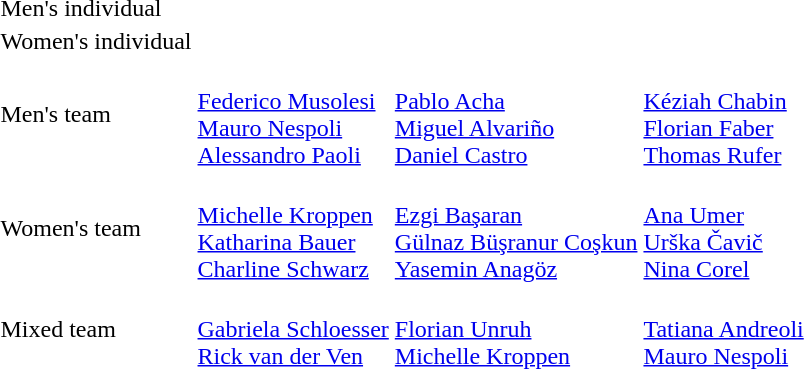<table>
<tr>
<td>Men's individual<br></td>
<td></td>
<td></td>
<td></td>
</tr>
<tr>
<td>Women's individual<br></td>
<td></td>
<td></td>
<td></td>
</tr>
<tr>
<td>Men's team<br></td>
<td><br><a href='#'>Federico Musolesi</a><br><a href='#'>Mauro Nespoli</a><br><a href='#'>Alessandro Paoli</a></td>
<td><br><a href='#'>Pablo Acha</a><br><a href='#'>Miguel Alvariño</a><br> <a href='#'>Daniel Castro</a></td>
<td><br><a href='#'>Kéziah Chabin</a><br><a href='#'>Florian Faber</a><br><a href='#'>Thomas Rufer</a></td>
</tr>
<tr>
<td>Women's team<br></td>
<td><br><a href='#'>Michelle Kroppen</a><br><a href='#'>Katharina Bauer</a><br><a href='#'>Charline Schwarz</a></td>
<td><br><a href='#'>Ezgi Başaran</a><br><a href='#'>Gülnaz Büşranur Coşkun</a><br><a href='#'>Yasemin Anagöz</a></td>
<td><br><a href='#'>Ana Umer</a><br><a href='#'>Urška Čavič</a><br><a href='#'>Nina Corel</a></td>
</tr>
<tr>
<td>Mixed team<br></td>
<td><br><a href='#'>Gabriela Schloesser</a><br><a href='#'>Rick van der Ven</a></td>
<td><br><a href='#'>Florian Unruh</a><br><a href='#'>Michelle Kroppen</a></td>
<td><br><a href='#'>Tatiana Andreoli</a><br><a href='#'>Mauro Nespoli</a></td>
</tr>
</table>
